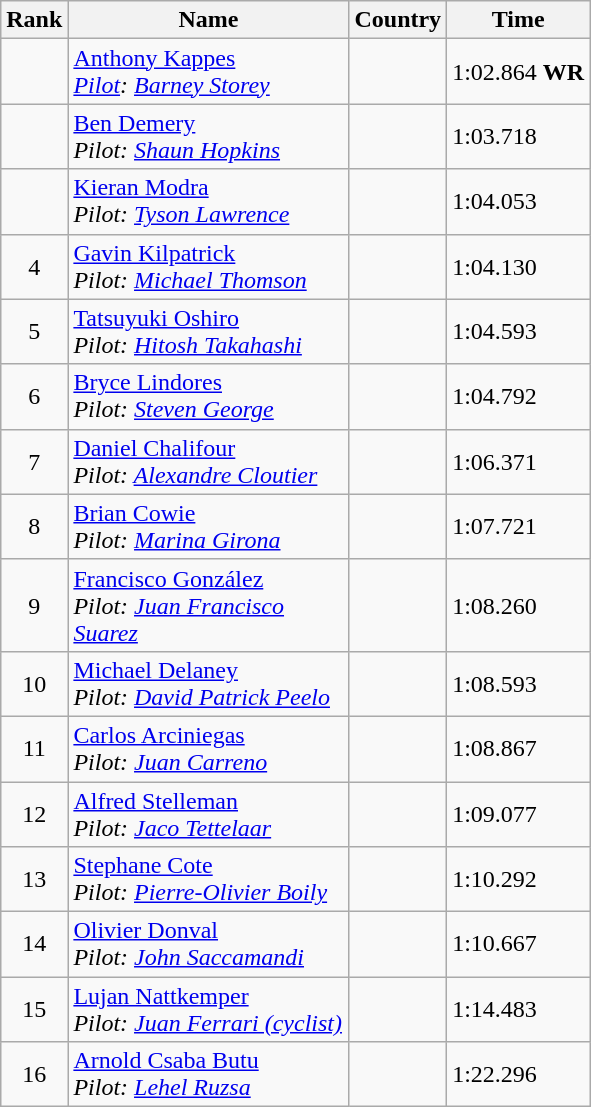<table class="wikitable sortable">
<tr>
<th width=20>Rank</th>
<th width=180>Name</th>
<th>Country</th>
<th>Time</th>
</tr>
<tr>
<td align=center></td>
<td><a href='#'>Anthony Kappes</a><br><em><a href='#'>Pilot</a>: <a href='#'>Barney Storey</a></em></td>
<td></td>
<td>1:02.864 <strong>WR</strong></td>
</tr>
<tr>
<td align=center></td>
<td><a href='#'>Ben Demery</a><br><em>Pilot: <a href='#'>Shaun Hopkins</a></em></td>
<td></td>
<td>1:03.718</td>
</tr>
<tr>
<td align=center></td>
<td><a href='#'>Kieran Modra</a><br><em>Pilot: <a href='#'>Tyson Lawrence</a></em></td>
<td></td>
<td>1:04.053</td>
</tr>
<tr>
<td align=center>4</td>
<td><a href='#'>Gavin Kilpatrick</a><br><em>Pilot: <a href='#'>Michael Thomson</a></em></td>
<td></td>
<td>1:04.130</td>
</tr>
<tr>
<td align=center>5</td>
<td><a href='#'>Tatsuyuki Oshiro</a><br><em>Pilot: <a href='#'>Hitosh Takahashi</a></em></td>
<td></td>
<td>1:04.593</td>
</tr>
<tr>
<td align=center>6</td>
<td><a href='#'>Bryce Lindores</a><br><em>Pilot: <a href='#'>Steven George</a></em></td>
<td></td>
<td>1:04.792</td>
</tr>
<tr>
<td align=center>7</td>
<td><a href='#'>Daniel Chalifour</a><br><em>Pilot: <a href='#'>Alexandre Cloutier</a></em></td>
<td></td>
<td>1:06.371</td>
</tr>
<tr>
<td align=center>8</td>
<td><a href='#'>Brian Cowie</a><br><em>Pilot: <a href='#'>Marina Girona</a></em></td>
<td></td>
<td>1:07.721</td>
</tr>
<tr>
<td align=center>9</td>
<td><a href='#'>Francisco González</a><br><em>Pilot: <a href='#'>Juan Francisco Suarez</a></em></td>
<td></td>
<td>1:08.260</td>
</tr>
<tr>
<td align=center>10</td>
<td><a href='#'>Michael Delaney</a><br><em>Pilot: <a href='#'>David Patrick Peelo</a></em></td>
<td></td>
<td>1:08.593</td>
</tr>
<tr>
<td align=center>11</td>
<td><a href='#'>Carlos Arciniegas</a><br><em>Pilot: <a href='#'>Juan Carreno</a></em></td>
<td></td>
<td>1:08.867</td>
</tr>
<tr>
<td align=center>12</td>
<td><a href='#'>Alfred Stelleman</a><br><em>Pilot: <a href='#'>Jaco Tettelaar</a></em></td>
<td></td>
<td>1:09.077</td>
</tr>
<tr>
<td align=center>13</td>
<td><a href='#'>Stephane Cote</a><br><em>Pilot: <a href='#'>Pierre-Olivier Boily</a></em></td>
<td></td>
<td>1:10.292</td>
</tr>
<tr>
<td align=center>14</td>
<td><a href='#'>Olivier Donval</a><br><em>Pilot: <a href='#'>John Saccamandi</a></em></td>
<td></td>
<td>1:10.667</td>
</tr>
<tr>
<td align=center>15</td>
<td><a href='#'>Lujan Nattkemper</a><br><em>Pilot: <a href='#'>Juan Ferrari (cyclist)</a></em></td>
<td></td>
<td>1:14.483</td>
</tr>
<tr>
<td align=center>16</td>
<td><a href='#'>Arnold Csaba Butu</a><br><em>Pilot: <a href='#'>Lehel Ruzsa</a></em></td>
<td></td>
<td>1:22.296</td>
</tr>
</table>
